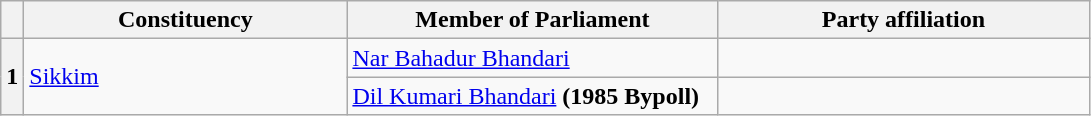<table class="wikitable sortable">
<tr style="text-align:center;">
<th></th>
<th style="width:13em">Constituency</th>
<th style="width:15em">Member of Parliament</th>
<th colspan="2" style="width:15em">Party affiliation</th>
</tr>
<tr>
<th rowspan=2>1</th>
<td rowspan=2><a href='#'>Sikkim</a></td>
<td><a href='#'>Nar Bahadur Bhandari</a></td>
<td></td>
</tr>
<tr>
<td><a href='#'>Dil Kumari Bhandari</a> <strong>(1985 Bypoll)</strong></td>
<td></td>
</tr>
</table>
